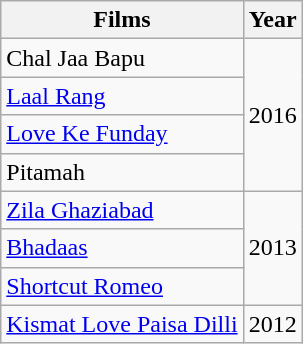<table class="wikitable">
<tr>
<th>Films</th>
<th>Year</th>
</tr>
<tr>
<td>Chal Jaa Bapu</td>
<td rowspan="4">2016</td>
</tr>
<tr>
<td><a href='#'>Laal Rang</a></td>
</tr>
<tr>
<td><a href='#'>Love Ke Funday</a></td>
</tr>
<tr>
<td>Pitamah</td>
</tr>
<tr>
<td><a href='#'>Zila Ghaziabad</a></td>
<td rowspan="3">2013</td>
</tr>
<tr>
<td><a href='#'>Bhadaas</a></td>
</tr>
<tr>
<td><a href='#'>Shortcut Romeo</a></td>
</tr>
<tr>
<td><a href='#'>Kismat Love Paisa Dilli</a></td>
<td>2012</td>
</tr>
</table>
